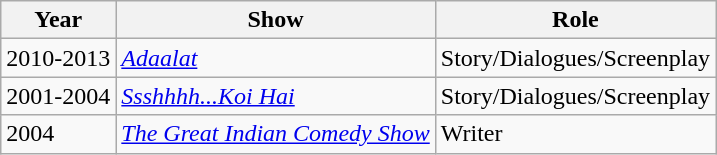<table class="wikitable sortable">
<tr style="text-align:center;">
<th>Year</th>
<th>Show</th>
<th>Role</th>
</tr>
<tr>
<td>2010-2013</td>
<td><em><a href='#'>Adaalat</a></em></td>
<td>Story/Dialogues/Screenplay</td>
</tr>
<tr>
<td>2001-2004</td>
<td><em><a href='#'>Ssshhhh...Koi Hai</a></em></td>
<td>Story/Dialogues/Screenplay</td>
</tr>
<tr>
<td>2004</td>
<td><em><a href='#'>The Great Indian Comedy Show</a></em></td>
<td>Writer</td>
</tr>
</table>
